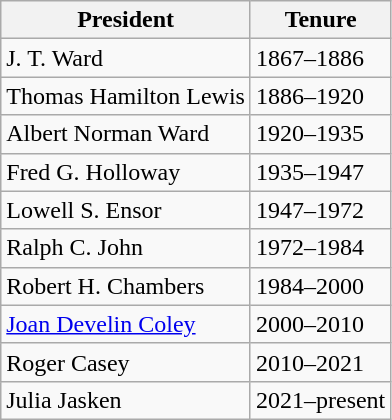<table class="wikitable">
<tr>
<th>President</th>
<th>Tenure</th>
</tr>
<tr>
<td>J. T. Ward</td>
<td>1867–1886</td>
</tr>
<tr>
<td>Thomas Hamilton Lewis</td>
<td>1886–1920</td>
</tr>
<tr>
<td>Albert Norman Ward</td>
<td>1920–1935</td>
</tr>
<tr>
<td Fred Garrigus Holloway>Fred G. Holloway</td>
<td>1935–1947</td>
</tr>
<tr>
<td>Lowell S. Ensor</td>
<td>1947–1972</td>
</tr>
<tr>
<td>Ralph C. John</td>
<td>1972–1984</td>
</tr>
<tr>
<td>Robert H. Chambers</td>
<td>1984–2000</td>
</tr>
<tr>
<td><a href='#'>Joan Develin Coley</a></td>
<td>2000–2010</td>
</tr>
<tr>
<td>Roger Casey</td>
<td>2010–2021</td>
</tr>
<tr>
<td>Julia Jasken</td>
<td>2021–present</td>
</tr>
</table>
